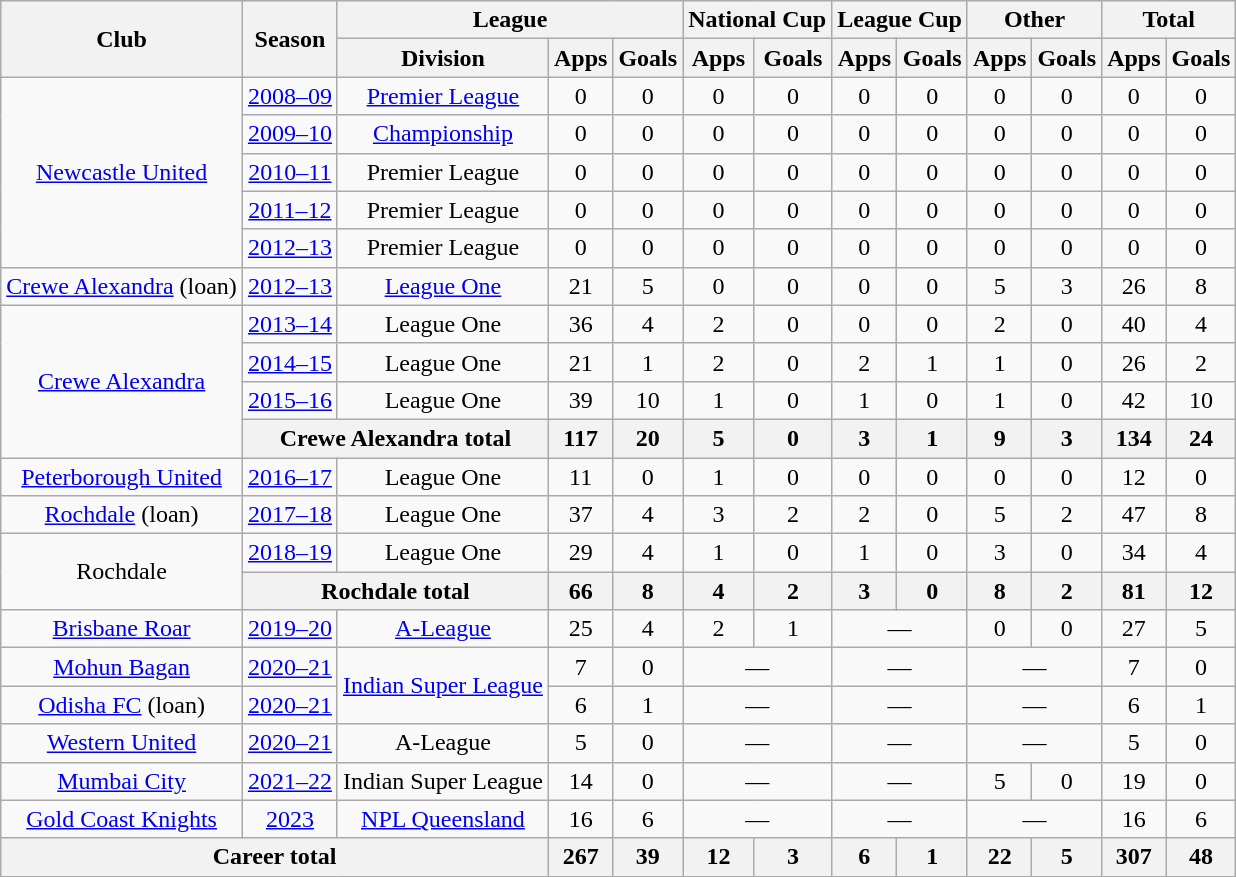<table class="wikitable" style="text-align: center">
<tr>
<th rowspan="2">Club</th>
<th rowspan="2">Season</th>
<th colspan="3">League</th>
<th colspan="2">National Cup</th>
<th colspan="2">League Cup</th>
<th colspan="2">Other</th>
<th colspan="2">Total</th>
</tr>
<tr>
<th>Division</th>
<th>Apps</th>
<th>Goals</th>
<th>Apps</th>
<th>Goals</th>
<th>Apps</th>
<th>Goals</th>
<th>Apps</th>
<th>Goals</th>
<th>Apps</th>
<th>Goals</th>
</tr>
<tr>
<td rowspan="5"><a href='#'>Newcastle United</a></td>
<td><a href='#'>2008–09</a></td>
<td><a href='#'>Premier League</a></td>
<td>0</td>
<td>0</td>
<td>0</td>
<td>0</td>
<td>0</td>
<td>0</td>
<td>0</td>
<td>0</td>
<td>0</td>
<td>0</td>
</tr>
<tr>
<td><a href='#'>2009–10</a></td>
<td><a href='#'>Championship</a></td>
<td>0</td>
<td>0</td>
<td>0</td>
<td>0</td>
<td>0</td>
<td>0</td>
<td>0</td>
<td>0</td>
<td>0</td>
<td>0</td>
</tr>
<tr>
<td><a href='#'>2010–11</a></td>
<td>Premier League</td>
<td>0</td>
<td>0</td>
<td>0</td>
<td>0</td>
<td>0</td>
<td>0</td>
<td>0</td>
<td>0</td>
<td>0</td>
<td>0</td>
</tr>
<tr>
<td><a href='#'>2011–12</a></td>
<td>Premier League</td>
<td>0</td>
<td>0</td>
<td>0</td>
<td>0</td>
<td>0</td>
<td>0</td>
<td>0</td>
<td>0</td>
<td>0</td>
<td>0</td>
</tr>
<tr>
<td><a href='#'>2012–13</a></td>
<td>Premier League</td>
<td>0</td>
<td>0</td>
<td>0</td>
<td>0</td>
<td>0</td>
<td>0</td>
<td>0</td>
<td>0</td>
<td>0</td>
<td>0</td>
</tr>
<tr>
<td><a href='#'>Crewe Alexandra</a> (loan)</td>
<td><a href='#'>2012–13</a></td>
<td><a href='#'>League One</a></td>
<td>21</td>
<td>5</td>
<td>0</td>
<td>0</td>
<td>0</td>
<td>0</td>
<td>5</td>
<td>3</td>
<td>26</td>
<td>8</td>
</tr>
<tr>
<td rowspan="4"><a href='#'>Crewe Alexandra</a></td>
<td><a href='#'>2013–14</a></td>
<td>League One</td>
<td>36</td>
<td>4</td>
<td>2</td>
<td>0</td>
<td>0</td>
<td>0</td>
<td>2</td>
<td>0</td>
<td>40</td>
<td>4</td>
</tr>
<tr>
<td><a href='#'>2014–15</a></td>
<td>League One</td>
<td>21</td>
<td>1</td>
<td>2</td>
<td>0</td>
<td>2</td>
<td>1</td>
<td>1</td>
<td>0</td>
<td>26</td>
<td>2</td>
</tr>
<tr>
<td><a href='#'>2015–16</a></td>
<td>League One</td>
<td>39</td>
<td>10</td>
<td>1</td>
<td>0</td>
<td>1</td>
<td>0</td>
<td>1</td>
<td>0</td>
<td>42</td>
<td>10</td>
</tr>
<tr>
<th colspan="2">Crewe Alexandra total</th>
<th>117</th>
<th>20</th>
<th>5</th>
<th>0</th>
<th>3</th>
<th>1</th>
<th>9</th>
<th>3</th>
<th>134</th>
<th>24</th>
</tr>
<tr>
<td><a href='#'>Peterborough United</a></td>
<td><a href='#'>2016–17</a></td>
<td>League One</td>
<td>11</td>
<td>0</td>
<td>1</td>
<td>0</td>
<td>0</td>
<td>0</td>
<td>0</td>
<td>0</td>
<td>12</td>
<td>0</td>
</tr>
<tr>
<td><a href='#'>Rochdale</a> (loan)</td>
<td><a href='#'>2017–18</a></td>
<td>League One</td>
<td>37</td>
<td>4</td>
<td>3</td>
<td>2</td>
<td>2</td>
<td>0</td>
<td>5</td>
<td>2</td>
<td>47</td>
<td>8</td>
</tr>
<tr>
<td rowspan=2>Rochdale</td>
<td><a href='#'>2018–19</a></td>
<td>League One</td>
<td>29</td>
<td>4</td>
<td>1</td>
<td>0</td>
<td>1</td>
<td>0</td>
<td>3</td>
<td>0</td>
<td>34</td>
<td>4</td>
</tr>
<tr>
<th colspan=2>Rochdale total</th>
<th>66</th>
<th>8</th>
<th>4</th>
<th>2</th>
<th>3</th>
<th>0</th>
<th>8</th>
<th>2</th>
<th>81</th>
<th>12</th>
</tr>
<tr>
<td><a href='#'>Brisbane Roar</a></td>
<td><a href='#'>2019–20</a></td>
<td rowspan="1"><a href='#'>A-League</a></td>
<td>25</td>
<td>4</td>
<td>2</td>
<td>1</td>
<td colspan=2>—</td>
<td>0</td>
<td>0</td>
<td>27</td>
<td>5</td>
</tr>
<tr>
<td rowspan="1"><a href='#'>Mohun Bagan</a></td>
<td><a href='#'>2020–21</a></td>
<td rowspan="2"><a href='#'>Indian Super League</a></td>
<td>7</td>
<td>0</td>
<td colspan="2">—</td>
<td colspan="2">—</td>
<td colspan="2">—</td>
<td>7</td>
<td>0</td>
</tr>
<tr>
<td rowspan="1"><a href='#'>Odisha FC</a> (loan)</td>
<td><a href='#'>2020–21</a></td>
<td>6</td>
<td>1</td>
<td colspan="2">—</td>
<td colspan="2">—</td>
<td colspan="2">—</td>
<td>6</td>
<td>1</td>
</tr>
<tr>
<td rowspan="1"><a href='#'>Western United</a></td>
<td><a href='#'>2020–21</a></td>
<td rowspan="1">A-League</td>
<td>5</td>
<td>0</td>
<td colspan=2>—</td>
<td colspan=2>—</td>
<td colspan="2">—</td>
<td>5</td>
<td>0</td>
</tr>
<tr>
<td rowspan="1"><a href='#'>Mumbai City</a></td>
<td><a href='#'>2021–22</a></td>
<td rowspan="1">Indian Super League</td>
<td>14</td>
<td>0</td>
<td colspan="2">—</td>
<td colspan="2">—</td>
<td>5</td>
<td>0</td>
<td>19</td>
<td>0</td>
</tr>
<tr>
<td rowspan="1"><a href='#'>Gold Coast Knights</a></td>
<td><a href='#'>2023</a></td>
<td rowspan="1"><a href='#'>NPL Queensland</a></td>
<td>16</td>
<td>6</td>
<td colspan=2>—</td>
<td colspan=2>—</td>
<td colspan="2">—</td>
<td>16</td>
<td>6</td>
</tr>
<tr>
<th colspan="3">Career total</th>
<th>267</th>
<th>39</th>
<th>12</th>
<th>3</th>
<th>6</th>
<th>1</th>
<th>22</th>
<th>5</th>
<th>307</th>
<th>48</th>
</tr>
</table>
